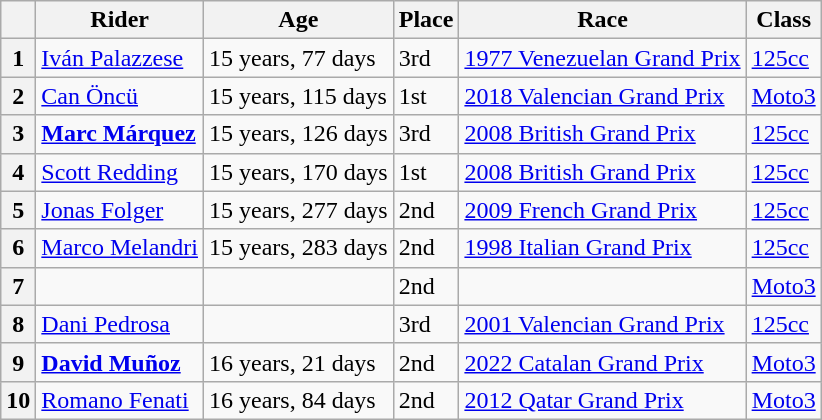<table class="wikitable" style="text-align:left">
<tr>
<th></th>
<th>Rider</th>
<th>Age</th>
<th>Place</th>
<th>Race</th>
<th>Class</th>
</tr>
<tr>
<th>1</th>
<td align=left> <a href='#'>Iván Palazzese</a></td>
<td>15 years, 77 days</td>
<td>3rd</td>
<td><a href='#'>1977 Venezuelan Grand Prix</a></td>
<td><a href='#'>125cc</a></td>
</tr>
<tr>
<th>2</th>
<td> <a href='#'>Can Öncü</a></td>
<td>15 years, 115 days</td>
<td>1st</td>
<td><a href='#'>2018 Valencian Grand Prix</a></td>
<td><a href='#'>Moto3</a></td>
</tr>
<tr>
<th>3</th>
<td align=left> <strong><a href='#'>Marc Márquez</a></strong></td>
<td>15 years, 126 days</td>
<td>3rd</td>
<td><a href='#'>2008 British Grand Prix</a></td>
<td><a href='#'>125cc</a></td>
</tr>
<tr>
<th>4</th>
<td align=left> <a href='#'>Scott Redding</a></td>
<td>15 years, 170 days</td>
<td>1st</td>
<td><a href='#'>2008 British Grand Prix</a></td>
<td><a href='#'>125cc</a></td>
</tr>
<tr>
<th>5</th>
<td align=left> <a href='#'>Jonas Folger</a></td>
<td>15 years, 277 days</td>
<td>2nd</td>
<td><a href='#'>2009 French Grand Prix</a></td>
<td><a href='#'>125cc</a></td>
</tr>
<tr>
<th>6</th>
<td align=left> <a href='#'>Marco Melandri</a></td>
<td>15 years, 283 days</td>
<td>2nd</td>
<td><a href='#'>1998 Italian Grand Prix</a></td>
<td><a href='#'>125cc</a></td>
</tr>
<tr>
<th>7</th>
<td align=left></td>
<td></td>
<td>2nd</td>
<td></td>
<td><a href='#'>Moto3</a></td>
</tr>
<tr>
<th>8</th>
<td align=left> <a href='#'>Dani Pedrosa</a></td>
<td></td>
<td>3rd</td>
<td><a href='#'>2001 Valencian Grand Prix</a></td>
<td><a href='#'>125cc</a></td>
</tr>
<tr>
<th>9</th>
<td align=left> <strong><a href='#'>David Muñoz</a></strong></td>
<td>16 years, 21 days</td>
<td>2nd</td>
<td><a href='#'>2022 Catalan Grand Prix</a></td>
<td><a href='#'>Moto3</a></td>
</tr>
<tr>
<th>10</th>
<td align=left> <a href='#'>Romano Fenati</a></td>
<td>16 years, 84 days</td>
<td>2nd</td>
<td><a href='#'>2012 Qatar Grand Prix</a></td>
<td><a href='#'>Moto3</a></td>
</tr>
</table>
